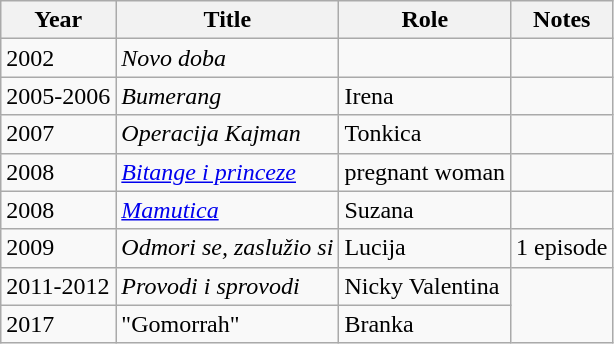<table class="wikitable sortable">
<tr>
<th>Year</th>
<th>Title</th>
<th>Role</th>
<th class="unsortable">Notes</th>
</tr>
<tr>
<td>2002</td>
<td><em>Novo doba</em></td>
<td></td>
<td></td>
</tr>
<tr>
<td>2005-2006</td>
<td><em>Bumerang</em></td>
<td>Irena</td>
<td></td>
</tr>
<tr>
<td>2007</td>
<td><em>Operacija Kajman</em></td>
<td>Tonkica</td>
<td></td>
</tr>
<tr>
<td>2008</td>
<td><em><a href='#'>Bitange i princeze</a></em></td>
<td>pregnant woman</td>
<td></td>
</tr>
<tr>
<td>2008</td>
<td><em><a href='#'>Mamutica</a></em></td>
<td>Suzana</td>
<td></td>
</tr>
<tr>
<td>2009</td>
<td><em>Odmori se, zaslužio si</em></td>
<td>Lucija</td>
<td>1 episode</td>
</tr>
<tr>
<td>2011-2012</td>
<td><em>Provodi i sprovodi</em></td>
<td>Nicky Valentina</td>
</tr>
<tr>
<td>2017</td>
<td>"Gomorrah"</td>
<td>Branka</td>
</tr>
</table>
